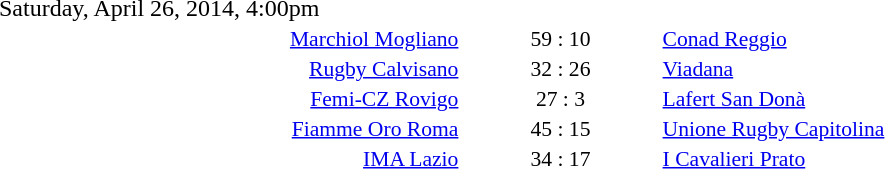<table style="width:70%;" cellspacing="1">
<tr>
<th width=35%></th>
<th width=15%></th>
<th></th>
</tr>
<tr>
<td>Saturday, April 26, 2014, 4:00pm</td>
</tr>
<tr style=font-size:90%>
<td align=right><a href='#'>Marchiol Mogliano</a></td>
<td align=center>59 : 10</td>
<td><a href='#'>Conad Reggio</a></td>
</tr>
<tr style=font-size:90%>
<td align=right><a href='#'>Rugby Calvisano</a></td>
<td align=center>32 : 26</td>
<td><a href='#'>Viadana</a></td>
</tr>
<tr style=font-size:90%>
<td align=right><a href='#'>Femi-CZ Rovigo</a></td>
<td align=center>27 : 3</td>
<td><a href='#'>Lafert San Donà</a></td>
</tr>
<tr style=font-size:90%>
<td align=right><a href='#'>Fiamme Oro Roma</a></td>
<td align=center>45 : 15</td>
<td><a href='#'>Unione Rugby Capitolina</a></td>
</tr>
<tr style=font-size:90%>
<td align=right><a href='#'>IMA Lazio</a></td>
<td align=center>34 : 17</td>
<td><a href='#'>I Cavalieri Prato</a></td>
</tr>
</table>
